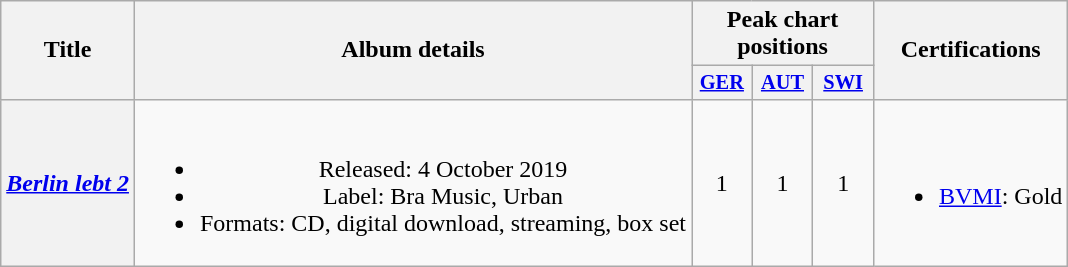<table class="wikitable plainrowheaders" style="text-align:center;">
<tr>
<th scope="col" rowspan="2">Title</th>
<th scope="col" rowspan="2">Album details</th>
<th scope="col" colspan="3">Peak chart positions</th>
<th rowspan="2">Certifications</th>
</tr>
<tr>
<th style="width:2.5em; font-size:85%"><a href='#'>GER</a><br></th>
<th style="width:2.5em; font-size:85%"><a href='#'>AUT</a><br></th>
<th style="width:2.5em; font-size:85%"><a href='#'>SWI</a><br></th>
</tr>
<tr>
<th scope="row"><em><a href='#'>Berlin lebt 2</a></em><br></th>
<td><br><ul><li>Released: 4 October 2019</li><li>Label: Bra Music, Urban</li><li>Formats: CD, digital download, streaming, box set</li></ul></td>
<td>1</td>
<td>1</td>
<td>1</td>
<td><br><ul><li><a href='#'>BVMI</a>: Gold</li></ul></td>
</tr>
</table>
